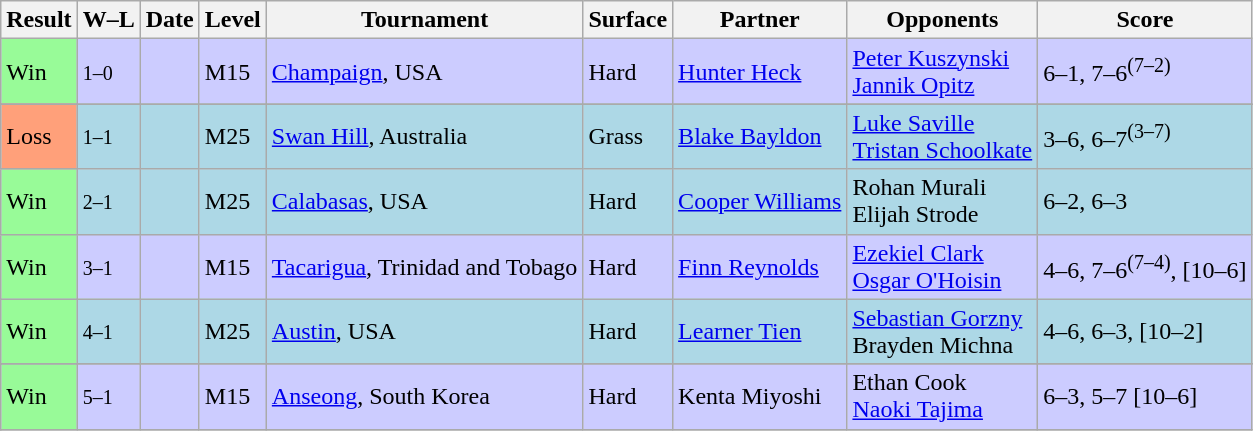<table class="sortable wikitable">
<tr>
<th>Result</th>
<th class="unsortable">W–L</th>
<th>Date</th>
<th>Level</th>
<th>Tournament</th>
<th>Surface</th>
<th>Partner</th>
<th>Opponents</th>
<th class="unsortable">Score</th>
</tr>
<tr style="background:#ccccff;">
<td bgcolor=98FB98>Win</td>
<td><small>1–0</small></td>
<td></td>
<td>M15</td>
<td><a href='#'>Champaign</a>, USA</td>
<td>Hard</td>
<td> <a href='#'>Hunter Heck</a></td>
<td> <a href='#'>Peter Kuszynski</a><br> <a href='#'>Jannik Opitz</a></td>
<td>6–1, 7–6<sup>(7–2)</sup></td>
</tr>
<tr>
</tr>
<tr bgcolor=lightblue>
<td style="background:#ffa07a;">Loss</td>
<td><small>1–1</small></td>
<td></td>
<td>M25</td>
<td><a href='#'>Swan Hill</a>, Australia</td>
<td>Grass</td>
<td> <a href='#'>Blake Bayldon</a></td>
<td> <a href='#'>Luke Saville</a><br> <a href='#'>Tristan Schoolkate</a></td>
<td>3–6, 6–7<sup>(3–7)</sup></td>
</tr>
<tr bgcolor=lightblue>
<td style="background:#98fb98;">Win</td>
<td><small>2–1</small></td>
<td></td>
<td>M25</td>
<td><a href='#'>Calabasas</a>, USA</td>
<td>Hard</td>
<td> <a href='#'>Cooper Williams</a></td>
<td> Rohan Murali<br> Elijah Strode</td>
<td>6–2, 6–3</td>
</tr>
<tr style="background:#ccccff;">
<td bgcolor=98FB98>Win</td>
<td><small>3–1</small></td>
<td></td>
<td>M15</td>
<td><a href='#'>Tacarigua</a>, Trinidad and Tobago</td>
<td>Hard</td>
<td> <a href='#'>Finn Reynolds</a></td>
<td> <a href='#'>Ezekiel Clark</a> <br>  <a href='#'>Osgar O'Hoisin</a></td>
<td>4–6, 7–6<sup>(7–4)</sup>, [10–6]</td>
</tr>
<tr bgcolor=lightblue>
<td style="background:#98fb98;">Win</td>
<td><small>4–1</small></td>
<td></td>
<td>M25</td>
<td><a href='#'>Austin</a>, USA</td>
<td>Hard</td>
<td> <a href='#'>Learner Tien</a></td>
<td> <a href='#'>Sebastian Gorzny</a><br> Brayden Michna</td>
<td>4–6, 6–3, [10–2]</td>
</tr>
<tr>
</tr>
<tr style="background:#ccccff;">
<td style="background:#98FA98;">Win</td>
<td><small>5–1</small></td>
<td></td>
<td>M15</td>
<td><a href='#'>Anseong</a>, South Korea</td>
<td>Hard</td>
<td> Kenta Miyoshi</td>
<td> Ethan Cook<br>  <a href='#'>Naoki Tajima</a></td>
<td>6–3, 5–7 [10–6]</td>
</tr>
<tr>
</tr>
</table>
